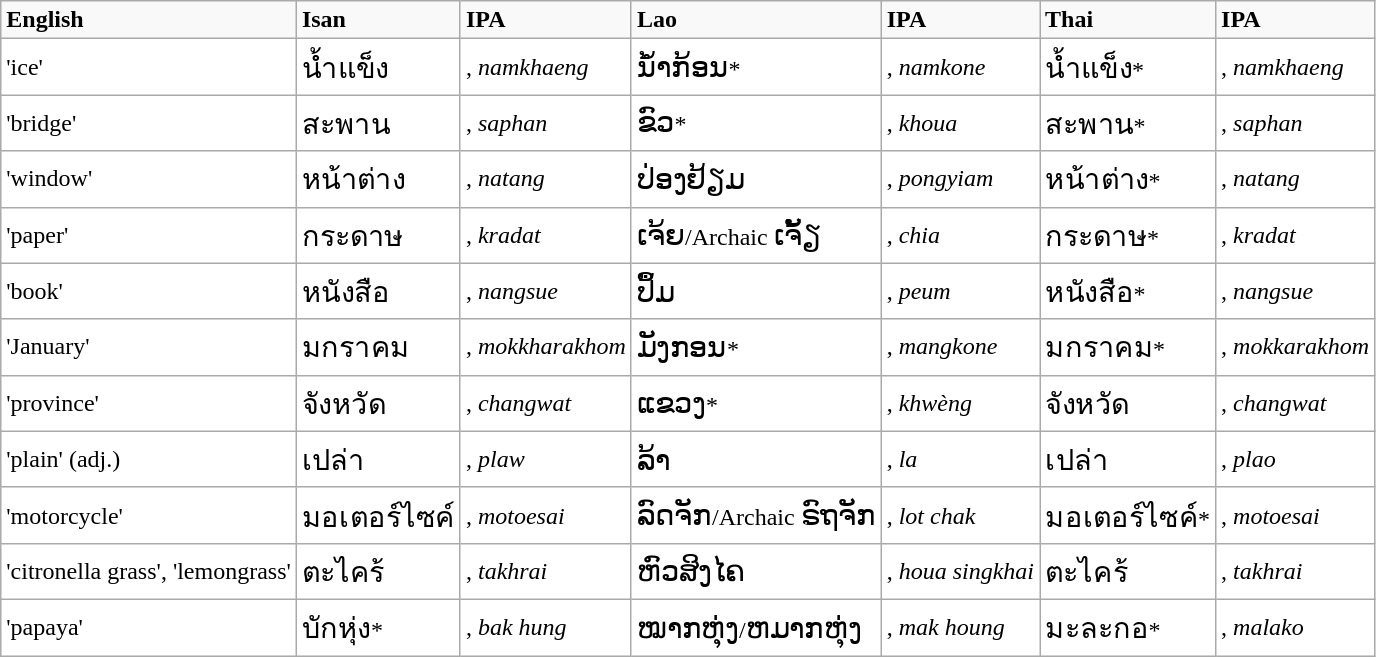<table class="wikitable">
<tr ----bgcolor="#eeeeee">
<td><strong>English</strong></td>
<td><strong>Isan</strong></td>
<td><strong>IPA</strong></td>
<td><strong>Lao</strong></td>
<td><strong>IPA</strong></td>
<td><strong>Thai</strong></td>
<td><strong>IPA</strong></td>
</tr>
<tr ---- bgcolor="#ffffff">
<td>'ice'</td>
<td><big>น้ำแข็ง</big></td>
<td>, <em>namkhaeng</em></td>
<td><big>ນ້ຳກ້ອນ</big>*</td>
<td>, <em>namkone</em></td>
<td><big>น้ำแข็ง</big>*</td>
<td>, <em>namkhaeng</em></td>
</tr>
<tr ---- bgcolor="#ffffff">
<td>'bridge'</td>
<td><big>สะพาน</big></td>
<td>, <em>saphan</em></td>
<td><big>ຂົວ</big>*</td>
<td>, <em>khoua</em></td>
<td><big>สะพาน</big>*</td>
<td>, <em>saphan</em></td>
</tr>
<tr ---- bgcolor="#ffffff">
<td>'window'</td>
<td><big>หน้าต่าง</big></td>
<td>, <em>natang</em></td>
<td><big>ປ່ອງຢ້ຽມ</big></td>
<td>, <em>pongyiam</em></td>
<td><big>หน้าต่าง</big>*</td>
<td>, <em>natang</em></td>
</tr>
<tr ---- bgcolor="#ffffff">
<td>'paper'</td>
<td><big>กระดาษ</big></td>
<td>, <em>kradat</em></td>
<td><big>ເຈ້ຍ</big>/Archaic <big>ເຈັ້ຽ</big></td>
<td>, <em>chia</em></td>
<td><big>กระดาษ</big>*</td>
<td>, <em>kradat</em></td>
</tr>
<tr ---- bgcolor="#ffffff">
<td>'book'</td>
<td><big>หนังสือ</big></td>
<td>, <em>nangsue</em></td>
<td><big>ປຶ້ມ</big></td>
<td>, <em>peum</em></td>
<td><big>หนังสือ</big>*</td>
<td>, <em>nangsue</em></td>
</tr>
<tr ---- bgcolor="#ffffff">
<td>'January'</td>
<td><big>มกราคม</big></td>
<td>, <em>mokkharakhom</em></td>
<td><big>ມັງກອນ</big>*</td>
<td>, <em>mangkone</em></td>
<td><big>มกราคม</big>*</td>
<td>, <em>mokkarakhom</em></td>
</tr>
<tr ---- bgcolor="#ffffff">
<td>'province'</td>
<td><big>จังหวัด</big></td>
<td>, <em>changwat</em></td>
<td><big>ແຂວງ</big>*</td>
<td>, <em>khwèng</em></td>
<td><big>จังหวัด</big></td>
<td>, <em>changwat</em></td>
</tr>
<tr ---- bgcolor="#ffffff">
<td>'plain' (adj.)</td>
<td><big>เปล่า</big></td>
<td>, <em>plaw</em></td>
<td><big>ລ້າ</big></td>
<td>, <em>la</em></td>
<td><big>เปล่า</big></td>
<td>, <em>plao</em></td>
</tr>
<tr ---- bgcolor="#ffffff">
<td>'motorcycle'</td>
<td><big>มอเตอร์ไซค์</big></td>
<td>, <em>motoesai</em></td>
<td><big>ລົດຈັກ</big>/Archaic <big>ຣົຖຈັກ</big></td>
<td>, <em>lot chak</em></td>
<td><big>มอเตอร์ไซค์</big>*</td>
<td>, <em>motoesai</em></td>
</tr>
<tr ---- bgcolor="#ffffff">
<td>'citronella grass', 'lemongrass'</td>
<td><big>ตะไคร้</big></td>
<td>, <em>takhrai</em></td>
<td><big>ຫົວສິງໄຄ</big></td>
<td>, <em>houa singkhai</em></td>
<td><big>ตะไคร้</big></td>
<td>, <em>takhrai</em></td>
</tr>
<tr ---- bgcolor="#ffffff">
<td>'papaya'</td>
<td><big>บักหุ่ง</big>*</td>
<td>, <em>bak hung</em></td>
<td><big>ໝາກຫຸ່ງ</big>/<big>ຫມາກຫຸ່ງ</big></td>
<td>, <em>mak houng</em></td>
<td><big>มะละกอ</big>*</td>
<td>, <em>malako</em></td>
</tr>
</table>
